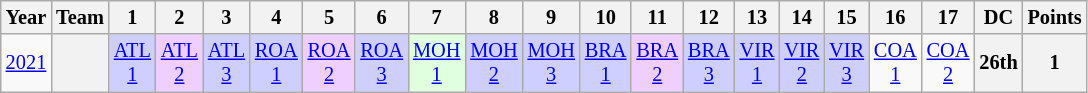<table class="wikitable" style="text-align:center; font-size:85%;">
<tr>
<th>Year</th>
<th>Team</th>
<th>1</th>
<th>2</th>
<th>3</th>
<th>4</th>
<th>5</th>
<th>6</th>
<th>7</th>
<th>8</th>
<th>9</th>
<th>10</th>
<th>11</th>
<th>12</th>
<th>13</th>
<th>14</th>
<th>15</th>
<th>16</th>
<th>17</th>
<th>DC</th>
<th>Points</th>
</tr>
<tr>
<td><a href='#'>2021</a></td>
<th></th>
<td style="background:#CFCFFF;"><a href='#'>ATL<br>1</a><br></td>
<td style="background:#EFCFFF;"><a href='#'>ATL<br>2</a><br></td>
<td style="background:#CFCFFF;"><a href='#'>ATL<br>3</a><br></td>
<td style="background:#CFCFFF;"><a href='#'>ROA<br>1</a><br></td>
<td style="background:#EFCFFF;"><a href='#'>ROA<br>2</a><br></td>
<td style="background:#CFCFFF;"><a href='#'>ROA<br>3</a><br></td>
<td style="background:#DFFFDF;"><a href='#'>MOH<br>1</a><br></td>
<td style="background:#CFCFFF;"><a href='#'>MOH<br>2</a><br></td>
<td style="background:#CFCFFF;"><a href='#'>MOH<br>3</a><br></td>
<td style="background:#CFCFFF;"><a href='#'>BRA<br>1</a><br></td>
<td style="background:#EFCFFF;"><a href='#'>BRA<br>2</a><br></td>
<td style="background:#CFCFFF;"><a href='#'>BRA<br>3</a><br></td>
<td style="background:#CFCFFF;"><a href='#'>VIR<br>1</a><br></td>
<td style="background:#CFCFFF;"><a href='#'>VIR<br>2</a><br></td>
<td style="background:#CFCFFF;"><a href='#'>VIR<br>3</a><br></td>
<td><a href='#'>COA<br>1</a></td>
<td><a href='#'>COA<br>2</a></td>
<th>26th</th>
<th>1</th>
</tr>
</table>
